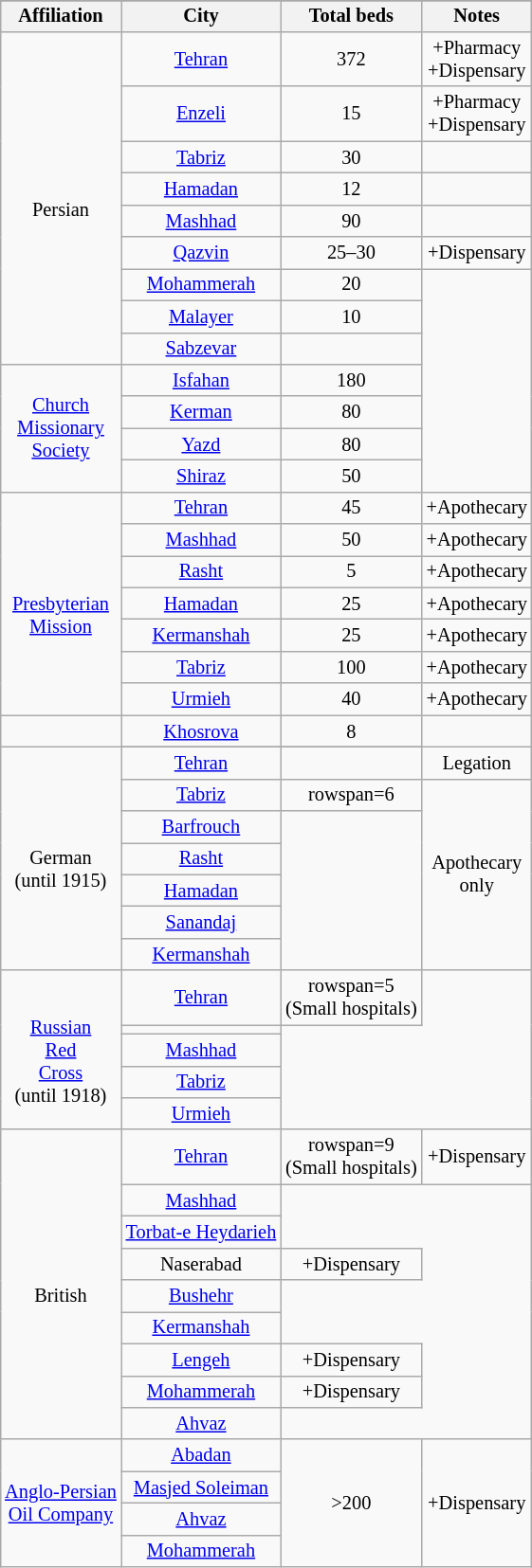<table class="wikitable" style="text-align:center; float:right; font-size:85%; margin-left:2em;">
<tr>
</tr>
<tr>
<th style="scope="col">Affiliation</th>
<th style="scope="col">City</th>
<th style="scope="col">Total beds</th>
<th style="scope="col">Notes</th>
</tr>
<tr>
<td rowspan=9><br>Persian</td>
<td><a href='#'>Tehran</a></td>
<td>372</td>
<td>+Pharmacy<br>+Dispensary</td>
</tr>
<tr>
<td><a href='#'>Enzeli</a></td>
<td>15</td>
<td>+Pharmacy<br>+Dispensary</td>
</tr>
<tr>
<td><a href='#'>Tabriz</a></td>
<td>30</td>
</tr>
<tr>
<td><a href='#'>Hamadan</a></td>
<td>12</td>
<td></td>
</tr>
<tr>
<td><a href='#'>Mashhad</a></td>
<td>90</td>
</tr>
<tr>
<td><a href='#'>Qazvin</a></td>
<td>25–30</td>
<td>+Dispensary</td>
</tr>
<tr>
<td><a href='#'>Mohammerah</a></td>
<td>20</td>
</tr>
<tr>
<td><a href='#'>Malayer</a></td>
<td>10</td>
</tr>
<tr>
<td><a href='#'>Sabzevar</a></td>
<td></td>
</tr>
<tr>
<td rowspan=4><a href='#'>Church<br>Missionary<br>Society</a></td>
<td><a href='#'>Isfahan</a></td>
<td>180</td>
</tr>
<tr>
<td><a href='#'>Kerman</a></td>
<td>80</td>
</tr>
<tr>
<td><a href='#'>Yazd</a></td>
<td>80</td>
</tr>
<tr>
<td><a href='#'>Shiraz</a></td>
<td>50</td>
</tr>
<tr>
<td rowspan=7><br><a href='#'>Presbyterian<br>Mission</a></td>
<td><a href='#'>Tehran</a></td>
<td>45</td>
<td>+Apothecary</td>
</tr>
<tr>
<td><a href='#'>Mashhad</a></td>
<td>50</td>
<td>+Apothecary</td>
</tr>
<tr>
<td><a href='#'>Rasht</a></td>
<td>5</td>
<td>+Apothecary</td>
</tr>
<tr>
<td><a href='#'>Hamadan</a></td>
<td>25</td>
<td>+Apothecary</td>
</tr>
<tr>
<td><a href='#'>Kermanshah</a></td>
<td>25</td>
<td>+Apothecary</td>
</tr>
<tr>
<td><a href='#'>Tabriz</a></td>
<td>100</td>
<td>+Apothecary</td>
</tr>
<tr>
<td><a href='#'>Urmieh</a></td>
<td>40</td>
<td>+Apothecary</td>
</tr>
<tr>
<td></td>
<td><a href='#'>Khosrova</a></td>
<td>8</td>
</tr>
<tr>
<td rowspan=8><br>German<br>(until 1915)</td>
</tr>
<tr>
<td><a href='#'>Tehran</a></td>
<td></td>
<td>Legation</td>
</tr>
<tr>
<td><a href='#'>Tabriz</a></td>
<td>rowspan=6 </td>
<td rowspan=6>Apothecary<br>only</td>
</tr>
<tr>
<td><a href='#'>Barfrouch</a></td>
</tr>
<tr>
<td><a href='#'>Rasht</a></td>
</tr>
<tr>
<td><a href='#'>Hamadan</a></td>
</tr>
<tr>
<td><a href='#'>Sanandaj</a></td>
</tr>
<tr>
<td><a href='#'>Kermanshah</a></td>
</tr>
<tr>
<td rowspan=5><br><a href='#'>Russian<br>Red<br>Cross</a><br>(until 1918)</td>
<td><a href='#'>Tehran</a></td>
<td>rowspan=5 <br>(Small hospitals)</td>
</tr>
<tr>
<td></td>
</tr>
<tr>
<td><a href='#'>Mashhad</a></td>
</tr>
<tr>
<td><a href='#'>Tabriz</a></td>
</tr>
<tr>
<td><a href='#'>Urmieh</a></td>
</tr>
<tr>
<td rowspan=9><br>British</td>
<td><a href='#'>Tehran</a></td>
<td>rowspan=9 <br>(Small hospitals)</td>
<td>+Dispensary</td>
</tr>
<tr>
<td><a href='#'>Mashhad</a></td>
</tr>
<tr>
<td><a href='#'>Torbat-e Heydarieh</a></td>
</tr>
<tr>
<td>Naserabad</td>
<td>+Dispensary</td>
</tr>
<tr>
<td><a href='#'>Bushehr</a></td>
</tr>
<tr>
<td><a href='#'>Kermanshah</a></td>
</tr>
<tr>
<td><a href='#'>Lengeh</a></td>
<td>+Dispensary</td>
</tr>
<tr>
<td><a href='#'>Mohammerah</a></td>
<td>+Dispensary</td>
</tr>
<tr>
<td><a href='#'>Ahvaz</a></td>
</tr>
<tr>
<td rowspan=4><a href='#'>Anglo-Persian<br>Oil Company</a></td>
<td><a href='#'>Abadan</a></td>
<td rowspan=4>>200</td>
<td rowspan=4>+Dispensary</td>
</tr>
<tr>
<td><a href='#'>Masjed Soleiman</a></td>
</tr>
<tr>
<td><a href='#'>Ahvaz</a></td>
</tr>
<tr>
<td><a href='#'>Mohammerah</a></td>
</tr>
</table>
